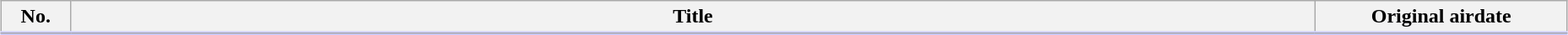<table class="wikitable" style="width:98%; margin:auto; background:#FFF;">
<tr style="border-bottom: 3px solid #CCF;">
<th style="width:3em;">No.</th>
<th>Title</th>
<th style="width:12em;">Original airdate</th>
</tr>
<tr>
</tr>
</table>
